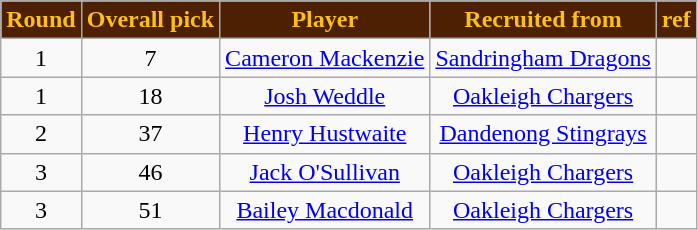<table class="wikitable" style="text-align:center">
<tr>
<th style="background: #4D2004; color: #FBBF15">Round</th>
<th style="background: #4D2004; color: #FBBF15">Overall pick</th>
<th style="background: #4D2004; color: #FBBF15">Player</th>
<th style="background: #4D2004; color: #FBBF15">Recruited from</th>
<th style="background: #4D2004; color: #FBBF15">ref</th>
</tr>
<tr>
<td>1</td>
<td>7</td>
<td><a href='#'>Cameron Mackenzie</a></td>
<td><a href='#'>Sandringham Dragons</a></td>
<td></td>
</tr>
<tr>
<td>1</td>
<td>18</td>
<td><a href='#'>Josh Weddle</a></td>
<td><a href='#'>Oakleigh Chargers</a></td>
<td></td>
</tr>
<tr>
<td>2</td>
<td>37</td>
<td><a href='#'>Henry Hustwaite</a></td>
<td><a href='#'>Dandenong Stingrays</a></td>
<td></td>
</tr>
<tr>
<td>3</td>
<td>46</td>
<td><a href='#'>Jack O'Sullivan</a></td>
<td><a href='#'>Oakleigh Chargers</a></td>
<td></td>
</tr>
<tr>
<td>3</td>
<td>51</td>
<td><a href='#'>Bailey Macdonald</a></td>
<td><a href='#'>Oakleigh Chargers</a></td>
<td></td>
</tr>
</table>
